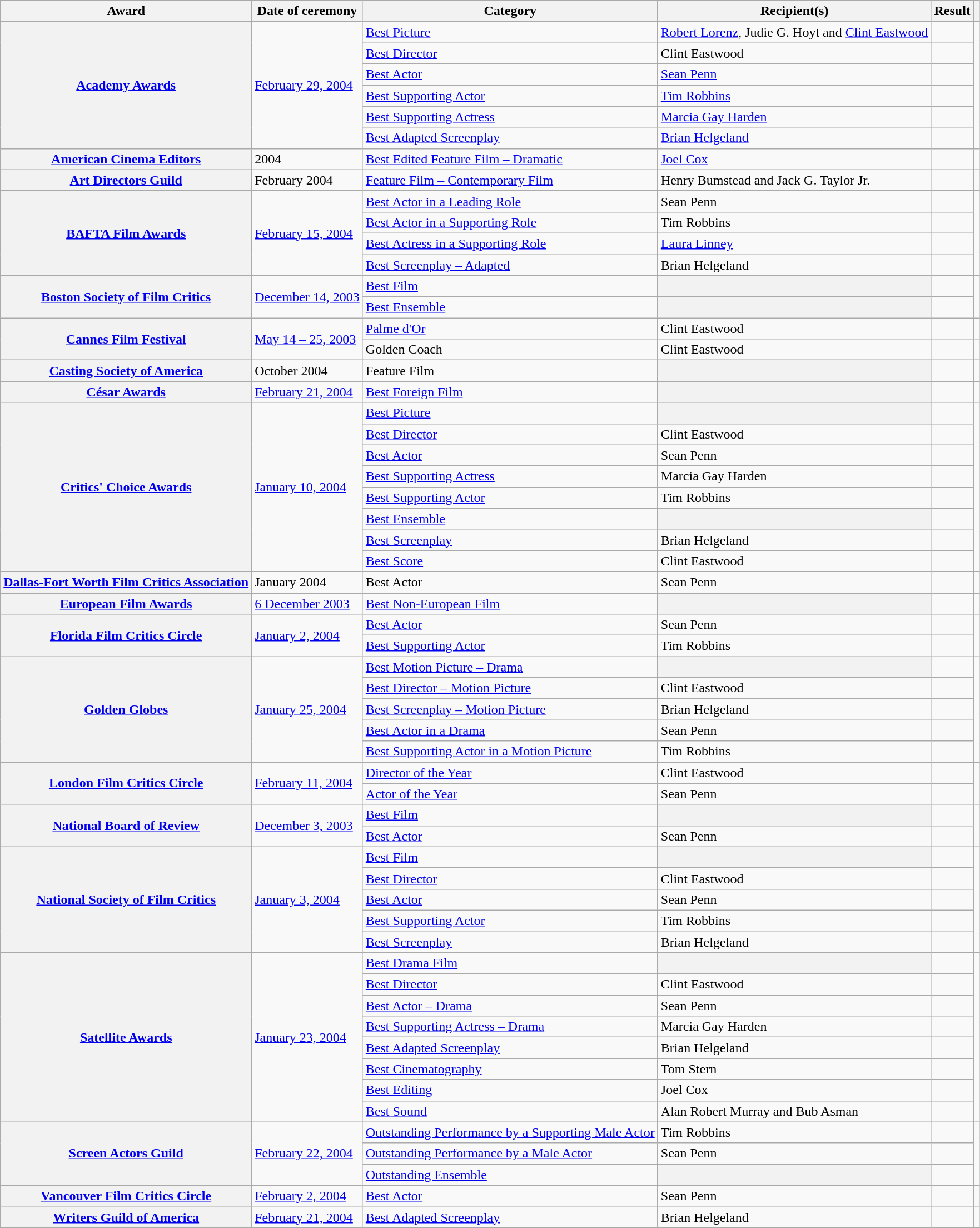<table class="wikitable plainrowheaders sortable">
<tr>
<th scope="col">Award</th>
<th scope="col">Date of ceremony</th>
<th scope="col">Category</th>
<th scope="col">Recipient(s)</th>
<th scope="col">Result</th>
<th scope="col" class="unsortable"></th>
</tr>
<tr>
<th scope="row" rowspan=6><a href='#'>Academy Awards</a></th>
<td rowspan="6"><a href='#'>February 29, 2004</a></td>
<td><a href='#'>Best Picture</a></td>
<td><a href='#'>Robert Lorenz</a>, Judie G. Hoyt and <a href='#'>Clint Eastwood</a></td>
<td></td>
<td rowspan="6" align="center"></td>
</tr>
<tr>
<td><a href='#'>Best Director</a></td>
<td>Clint Eastwood</td>
<td></td>
</tr>
<tr>
<td><a href='#'>Best Actor</a></td>
<td><a href='#'>Sean Penn</a></td>
<td></td>
</tr>
<tr>
<td><a href='#'>Best Supporting Actor</a></td>
<td><a href='#'>Tim Robbins</a></td>
<td></td>
</tr>
<tr>
<td><a href='#'>Best Supporting Actress</a></td>
<td><a href='#'>Marcia Gay Harden</a></td>
<td></td>
</tr>
<tr>
<td><a href='#'>Best Adapted Screenplay</a></td>
<td><a href='#'>Brian Helgeland</a></td>
<td></td>
</tr>
<tr>
<th scope="row"><a href='#'>American Cinema Editors</a></th>
<td>2004</td>
<td><a href='#'>Best Edited Feature Film – Dramatic</a></td>
<td><a href='#'>Joel Cox</a></td>
<td></td>
<td align="center"></td>
</tr>
<tr>
<th scope="row"><a href='#'>Art Directors Guild</a></th>
<td>February 2004</td>
<td><a href='#'>Feature Film – Contemporary Film</a></td>
<td>Henry Bumstead and Jack G. Taylor Jr.</td>
<td></td>
<td align="center"></td>
</tr>
<tr>
<th scope="row" rowspan=4><a href='#'>BAFTA Film Awards</a></th>
<td rowspan="4"><a href='#'>February 15, 2004</a></td>
<td><a href='#'>Best Actor in a Leading Role</a></td>
<td>Sean Penn</td>
<td></td>
<td rowspan="4" align="center"></td>
</tr>
<tr>
<td><a href='#'>Best Actor in a Supporting Role</a></td>
<td>Tim Robbins</td>
<td></td>
</tr>
<tr>
<td><a href='#'>Best Actress in a Supporting Role</a></td>
<td><a href='#'>Laura Linney</a></td>
<td></td>
</tr>
<tr>
<td><a href='#'>Best Screenplay – Adapted</a></td>
<td>Brian Helgeland</td>
<td></td>
</tr>
<tr>
<th scope="row" rowspan=2><a href='#'>Boston Society of Film Critics</a></th>
<td rowspan="2"><a href='#'>December 14, 2003</a></td>
<td><a href='#'>Best Film</a></td>
<th></th>
<td></td>
<td rowspan="2"  align="center"></td>
</tr>
<tr>
<td><a href='#'>Best Ensemble</a></td>
<th></th>
<td></td>
</tr>
<tr>
<th scope="row" rowspan=2><a href='#'>Cannes Film Festival</a></th>
<td rowspan="2"><a href='#'>May 14 – 25, 2003</a></td>
<td><a href='#'>Palme d'Or</a></td>
<td>Clint Eastwood</td>
<td></td>
<td align="center"></td>
</tr>
<tr>
<td>Golden Coach</td>
<td>Clint Eastwood</td>
<td></td>
<td align="center"></td>
</tr>
<tr>
<th scope="row"><a href='#'>Casting Society of America</a></th>
<td>October 2004</td>
<td>Feature Film</td>
<th></th>
<td></td>
<td align="center"></td>
</tr>
<tr>
<th scope="row"><a href='#'>César Awards</a></th>
<td><a href='#'>February 21, 2004</a></td>
<td><a href='#'>Best Foreign Film</a></td>
<th></th>
<td></td>
<td align="center" align="center"></td>
</tr>
<tr>
<th scope="row" rowspan=8><a href='#'>Critics' Choice Awards</a></th>
<td rowspan="8"><a href='#'>January 10, 2004</a></td>
<td><a href='#'>Best Picture</a></td>
<th></th>
<td></td>
<td rowspan="8" align="center"></td>
</tr>
<tr>
<td><a href='#'>Best Director</a></td>
<td>Clint Eastwood</td>
<td></td>
</tr>
<tr>
<td><a href='#'>Best Actor</a></td>
<td>Sean Penn</td>
<td></td>
</tr>
<tr>
<td><a href='#'>Best Supporting Actress</a></td>
<td>Marcia Gay Harden</td>
<td></td>
</tr>
<tr>
<td><a href='#'>Best Supporting Actor</a></td>
<td>Tim Robbins</td>
<td></td>
</tr>
<tr>
<td><a href='#'>Best Ensemble</a></td>
<th></th>
<td></td>
</tr>
<tr>
<td><a href='#'>Best Screenplay</a></td>
<td>Brian Helgeland</td>
<td></td>
</tr>
<tr>
<td><a href='#'>Best Score</a></td>
<td>Clint Eastwood</td>
<td></td>
</tr>
<tr>
<th scope="row"><a href='#'>Dallas-Fort Worth Film Critics Association</a></th>
<td>January 2004</td>
<td>Best Actor</td>
<td>Sean Penn</td>
<td></td>
<td align="center"></td>
</tr>
<tr>
<th scope="row"><a href='#'>European Film Awards</a></th>
<td><a href='#'>6 December 2003</a></td>
<td><a href='#'>Best Non-European Film</a></td>
<th></th>
<td></td>
<td rowspan="1" align="center"></td>
</tr>
<tr>
<th scope="row" rowspan=2><a href='#'>Florida Film Critics Circle</a></th>
<td rowspan="2"><a href='#'>January 2, 2004</a></td>
<td><a href='#'>Best Actor</a></td>
<td>Sean Penn</td>
<td></td>
<td rowspan="2" align="center"></td>
</tr>
<tr>
<td><a href='#'>Best Supporting Actor</a></td>
<td>Tim Robbins</td>
<td></td>
</tr>
<tr>
<th scope="row" rowspan=5><a href='#'>Golden Globes</a></th>
<td rowspan="5"><a href='#'>January 25, 2004</a></td>
<td><a href='#'>Best Motion Picture – Drama</a></td>
<th></th>
<td></td>
<td rowspan="5" align="center"></td>
</tr>
<tr>
<td><a href='#'>Best Director – Motion Picture</a></td>
<td>Clint Eastwood</td>
<td></td>
</tr>
<tr>
<td><a href='#'>Best Screenplay – Motion Picture</a></td>
<td>Brian Helgeland</td>
<td></td>
</tr>
<tr>
<td><a href='#'>Best Actor in a Drama</a></td>
<td>Sean Penn</td>
<td></td>
</tr>
<tr>
<td><a href='#'>Best Supporting Actor in a Motion Picture</a></td>
<td>Tim Robbins</td>
<td></td>
</tr>
<tr>
<th scope="row" rowspan=2><a href='#'>London Film Critics Circle</a></th>
<td rowspan="2"><a href='#'>February 11, 2004</a></td>
<td><a href='#'>Director of the Year</a></td>
<td>Clint Eastwood</td>
<td></td>
<td rowspan="2" align="center"></td>
</tr>
<tr>
<td><a href='#'>Actor of the Year</a></td>
<td>Sean Penn</td>
<td></td>
</tr>
<tr>
<th scope="row" rowspan=2><a href='#'>National Board of Review</a></th>
<td rowspan="2"><a href='#'>December 3, 2003</a></td>
<td><a href='#'>Best Film</a></td>
<th></th>
<td></td>
<td rowspan="2" align="center"></td>
</tr>
<tr>
<td><a href='#'>Best Actor</a></td>
<td>Sean Penn</td>
<td></td>
</tr>
<tr>
<th scope="row" rowspan=5><a href='#'>National Society of Film Critics</a></th>
<td rowspan="5"><a href='#'>January 3, 2004</a></td>
<td><a href='#'>Best Film</a></td>
<th></th>
<td></td>
<td rowspan="5" align="center"></td>
</tr>
<tr>
<td><a href='#'>Best Director</a></td>
<td>Clint Eastwood</td>
<td></td>
</tr>
<tr>
<td><a href='#'>Best Actor</a></td>
<td>Sean Penn</td>
<td></td>
</tr>
<tr>
<td><a href='#'>Best Supporting Actor</a></td>
<td>Tim Robbins</td>
<td></td>
</tr>
<tr>
<td><a href='#'>Best Screenplay</a></td>
<td>Brian Helgeland</td>
<td></td>
</tr>
<tr>
<th scope="row" rowspan=8><a href='#'>Satellite Awards</a></th>
<td rowspan="8"><a href='#'>January 23, 2004</a></td>
<td><a href='#'>Best Drama Film</a></td>
<th></th>
<td></td>
<td rowspan="8" align="center"></td>
</tr>
<tr>
<td><a href='#'>Best Director</a></td>
<td>Clint Eastwood</td>
<td></td>
</tr>
<tr>
<td><a href='#'>Best Actor – Drama</a></td>
<td>Sean Penn</td>
<td></td>
</tr>
<tr>
<td><a href='#'>Best Supporting Actress – Drama</a></td>
<td>Marcia Gay Harden</td>
<td></td>
</tr>
<tr>
<td><a href='#'>Best Adapted Screenplay</a></td>
<td>Brian Helgeland</td>
<td></td>
</tr>
<tr>
<td><a href='#'>Best Cinematography</a></td>
<td>Tom Stern</td>
<td></td>
</tr>
<tr>
<td><a href='#'>Best Editing</a></td>
<td>Joel Cox</td>
<td></td>
</tr>
<tr>
<td><a href='#'>Best Sound</a></td>
<td>Alan Robert Murray and Bub Asman</td>
<td></td>
</tr>
<tr>
<th scope="row" rowspan=3><a href='#'>Screen Actors Guild</a></th>
<td rowspan="3"><a href='#'>February 22, 2004</a></td>
<td><a href='#'>Outstanding Performance by a Supporting Male Actor</a></td>
<td>Tim Robbins</td>
<td></td>
<td rowspan="3" align="center"></td>
</tr>
<tr>
<td><a href='#'>Outstanding Performance by a Male Actor</a></td>
<td>Sean Penn</td>
<td></td>
</tr>
<tr>
<td><a href='#'>Outstanding Ensemble</a></td>
<th></th>
<td></td>
</tr>
<tr>
<th scope="row"><a href='#'>Vancouver Film Critics Circle</a></th>
<td><a href='#'>February 2, 2004</a></td>
<td><a href='#'>Best Actor</a></td>
<td>Sean Penn</td>
<td></td>
<td align="center"></td>
</tr>
<tr>
<th scope="row"><a href='#'>Writers Guild of America</a></th>
<td><a href='#'>February 21, 2004</a></td>
<td><a href='#'>Best Adapted Screenplay</a></td>
<td>Brian Helgeland</td>
<td></td>
<td align="center"></td>
</tr>
<tr>
</tr>
</table>
